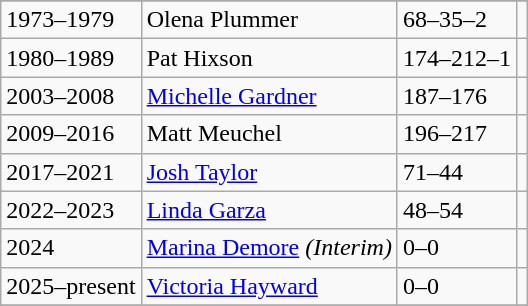<table class="wikitable">
<tr style="text-align:center;">
</tr>
<tr>
<td>1973–1979</td>
<td>Olena Plummer</td>
<td>68–35–2</td>
<td></td>
</tr>
<tr>
<td>1980–1989</td>
<td>Pat Hixson</td>
<td>174–212–1</td>
<td></td>
</tr>
<tr>
<td>2003–2008</td>
<td><a href='#'>Michelle Gardner</a></td>
<td>187–176</td>
<td></td>
</tr>
<tr>
<td>2009–2016</td>
<td>Matt Meuchel</td>
<td>196–217</td>
<td></td>
</tr>
<tr>
<td>2017–2021</td>
<td><a href='#'>Josh Taylor</a></td>
<td>71–44</td>
<td></td>
</tr>
<tr>
<td>2022–2023</td>
<td><a href='#'>Linda Garza</a></td>
<td>48–54</td>
<td></td>
</tr>
<tr>
<td>2024</td>
<td><a href='#'>Marina Demore</a> <em>(Interim)</em></td>
<td>0–0</td>
<td></td>
</tr>
<tr>
<td>2025–present</td>
<td><a href='#'>Victoria Hayward</a></td>
<td>0–0</td>
<td></td>
</tr>
<tr>
</tr>
</table>
